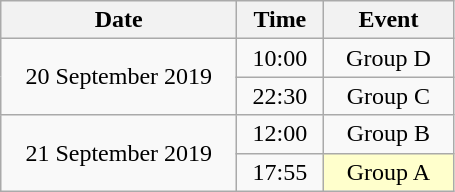<table class = "wikitable" style="text-align:center;">
<tr>
<th width=150>Date</th>
<th width=50>Time</th>
<th width=80>Event</th>
</tr>
<tr>
<td rowspan=2>20 September 2019</td>
<td>10:00</td>
<td>Group D</td>
</tr>
<tr>
<td>22:30</td>
<td>Group C</td>
</tr>
<tr>
<td rowspan=2>21 September 2019</td>
<td>12:00</td>
<td>Group B</td>
</tr>
<tr>
<td>17:55</td>
<td bgcolor="ffffcc">Group A</td>
</tr>
</table>
